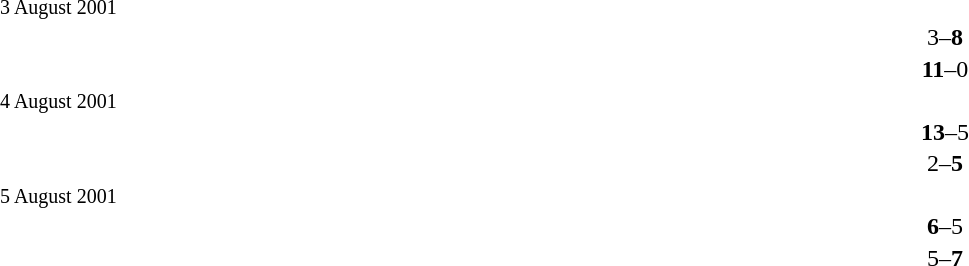<table width=100% cellspacing=1>
<tr>
<th width=40%></th>
<th width=20%></th>
<th></th>
</tr>
<tr>
<td><small>3 August 2001</small></td>
</tr>
<tr>
<td align=right></td>
<td align=center>3–<strong>8</strong></td>
<td><strong></strong></td>
</tr>
<tr>
<td align=right><strong></strong></td>
<td align=center><strong>11</strong>–0</td>
<td></td>
</tr>
<tr>
<td><small>4 August 2001</small></td>
</tr>
<tr>
<td align=right><strong></strong></td>
<td align=center><strong>13</strong>–5</td>
<td></td>
</tr>
<tr>
<td align=right></td>
<td align=center>2–<strong>5</strong></td>
<td><strong></strong></td>
</tr>
<tr>
<td><small>5 August 2001</small></td>
</tr>
<tr>
<td align=right><strong></strong></td>
<td align=center><strong>6</strong>–5 </td>
<td></td>
</tr>
<tr>
<td align=right></td>
<td align=center>5–<strong>7</strong></td>
<td><strong></strong></td>
</tr>
</table>
